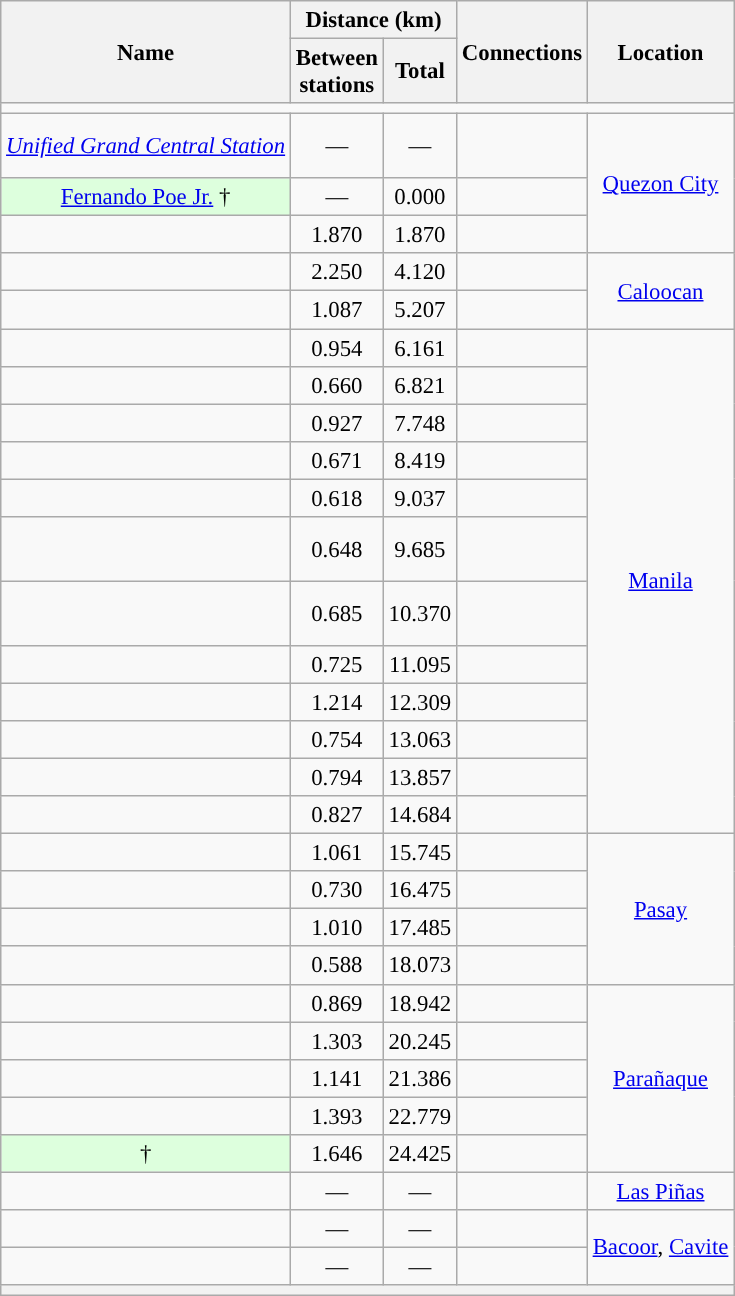<table class="wikitable collapsible" style="border: none; text-align:center;font-size:95%;">
<tr>
<th rowspan="2">Name</th>
<th colspan="2">Distance (km)</th>
<th rowspan="2">Connections</th>
<th rowspan="2">Location</th>
</tr>
<tr>
<th>Between<br>stations</th>
<th>Total</th>
</tr>
<tr style="background:#">
<td colspan="6"></td>
</tr>
<tr>
<td><em><a href='#'>Unified Grand Central Station</a></em></td>
<td>— </td>
<td>—</td>
<td style="text-align:left"><br><br></td>
<td rowspan="3"><a href='#'>Quezon City</a></td>
</tr>
<tr>
<td style="background-color:#ddffdd"><a href='#'>Fernando Poe Jr.</a> †</td>
<td>—</td>
<td>0.000</td>
<td style="text-align:left"></td>
</tr>
<tr>
<td></td>
<td>1.870</td>
<td>1.870</td>
<td style="text-align:left"><br></td>
</tr>
<tr>
<td></td>
<td>2.250</td>
<td>4.120</td>
<td style="text-align:left"><br></td>
<td rowspan="2"><a href='#'>Caloocan</a></td>
</tr>
<tr>
<td></td>
<td>1.087</td>
<td>5.207</td>
<td style="text-align:left"></td>
</tr>
<tr>
<td></td>
<td>0.954</td>
<td>6.161</td>
<td style="text-align:left"></td>
<td rowspan="12"><a href='#'>Manila</a></td>
</tr>
<tr>
<td></td>
<td>0.660</td>
<td>6.821</td>
<td style="text-align:left"></td>
</tr>
<tr>
<td></td>
<td>0.927</td>
<td>7.748</td>
<td style="text-align:left"><br></td>
</tr>
<tr>
<td></td>
<td>0.671</td>
<td>8.419</td>
<td></td>
</tr>
<tr>
<td></td>
<td>0.618</td>
<td>9.037</td>
<td></td>
</tr>
<tr>
<td></td>
<td>0.648</td>
<td>9.685</td>
<td style="text-align:left"><br><br></td>
</tr>
<tr>
<td></td>
<td>0.685</td>
<td>10.370</td>
<td style="text-align:left"><br><br></td>
</tr>
<tr>
<td></td>
<td>0.725</td>
<td>11.095</td>
<td style="text-align:left"><br></td>
</tr>
<tr>
<td></td>
<td>1.214</td>
<td>12.309</td>
<td style="text-align:left"></td>
</tr>
<tr>
<td></td>
<td>0.754</td>
<td>13.063</td>
<td style="text-align:left"></td>
</tr>
<tr>
<td></td>
<td>0.794</td>
<td>13.857</td>
<td style="text-align:left"></td>
</tr>
<tr>
<td></td>
<td>0.827</td>
<td>14.684</td>
<td style="text-align:left"></td>
</tr>
<tr>
<td></td>
<td>1.061</td>
<td>15.745</td>
<td style="text-align:left"></td>
<td rowspan="4"><a href='#'>Pasay</a></td>
</tr>
<tr>
<td></td>
<td>0.730</td>
<td>16.475</td>
<td></td>
</tr>
<tr>
<td></td>
<td>1.010</td>
<td>17.485</td>
<td style="text-align:left"><br></td>
</tr>
<tr>
<td></td>
<td>0.588</td>
<td>18.073</td>
</tr>
<tr>
<td></td>
<td>0.869</td>
<td>18.942</td>
<td style="text-align:left"></td>
<td rowspan="5"><a href='#'>Parañaque</a></td>
</tr>
<tr>
<td></td>
<td>1.303</td>
<td>20.245</td>
<td style="text-align:left"></td>
</tr>
<tr>
<td></td>
<td>1.141</td>
<td>21.386</td>
<td style="text-align:left"><br></td>
</tr>
<tr>
<td></td>
<td>1.393</td>
<td>22.779</td>
<td></td>
</tr>
<tr>
<td style="background-color:#ddffdd"> †</td>
<td>1.646</td>
<td>24.425</td>
<td></td>
</tr>
<tr>
<td><em></em></td>
<td>—</td>
<td>—</td>
<td></td>
<td rowspan="1"><a href='#'>Las Piñas</a></td>
</tr>
<tr>
<td><em></em></td>
<td>—</td>
<td>—</td>
<td style="text-align:left"></td>
<td rowspan="2"><a href='#'>Bacoor</a>, <a href='#'>Cavite</a></td>
</tr>
<tr>
<td><em></em></td>
<td>—</td>
<td>—</td>
<td style="text-align:left"><br></td>
</tr>
<tr>
<th colspan="5"></th>
</tr>
</table>
